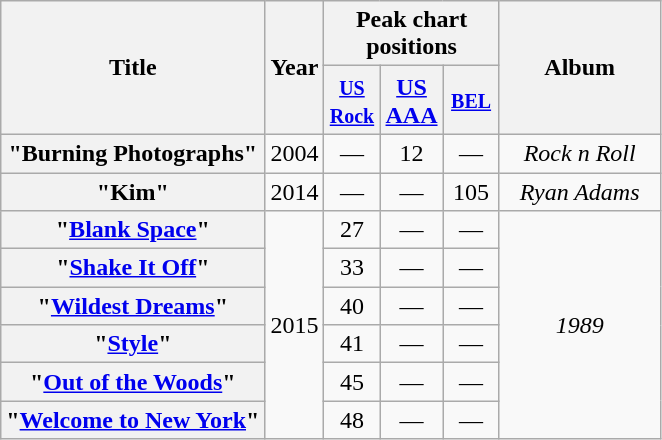<table class="wikitable plainrowheaders" style="text-align:center;">
<tr>
<th rowspan="2">Title</th>
<th rowspan="2">Year</th>
<th colspan="3">Peak chart positions</th>
<th rowspan="2" width="100">Album</th>
</tr>
<tr style="line-height:1.2">
<th width="30"><small><a href='#'>US Rock</a><br></small></th>
<th width="30"><a href='#'>US<br>AAA</a><br></th>
<th width="30"><small><a href='#'>BEL</a><br></small></th>
</tr>
<tr>
<th scope="row">"Burning Photographs"</th>
<td>2004</td>
<td>—</td>
<td>12</td>
<td>—</td>
<td><em>Rock n Roll</em></td>
</tr>
<tr>
<th scope="row">"Kim"</th>
<td>2014</td>
<td>—</td>
<td>—</td>
<td>105</td>
<td><em>Ryan Adams</em></td>
</tr>
<tr>
<th scope="row">"<a href='#'>Blank Space</a>"</th>
<td rowspan="7">2015</td>
<td>27</td>
<td>—</td>
<td>—</td>
<td rowspan="7"><em>1989</em></td>
</tr>
<tr>
<th scope="row">"<a href='#'>Shake It Off</a>"</th>
<td>33</td>
<td>—</td>
<td>—</td>
</tr>
<tr>
<th scope="row">"<a href='#'>Wildest Dreams</a>"</th>
<td>40</td>
<td>—</td>
<td>—</td>
</tr>
<tr>
<th scope="row">"<a href='#'>Style</a>"</th>
<td>41</td>
<td>—</td>
<td>—</td>
</tr>
<tr>
<th scope="row">"<a href='#'>Out of the Woods</a>"</th>
<td>45</td>
<td>—</td>
<td>—</td>
</tr>
<tr>
<th scope="row">"<a href='#'>Welcome to New York</a>"</th>
<td>48</td>
<td>—</td>
<td>—</td>
</tr>
</table>
